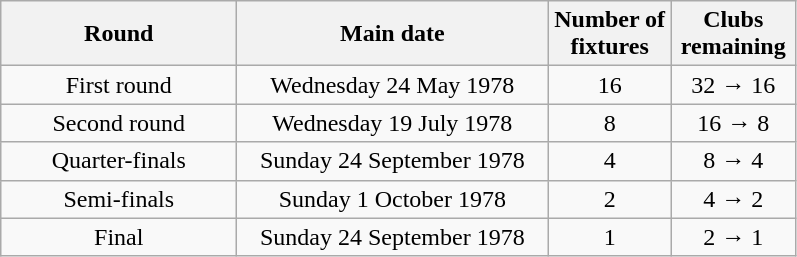<table class="wikitable plainrowheaders" style="text-align:center">
<tr>
<th scope="col" style="width:150px">Round</th>
<th scope="col" style="width:200px">Main date</th>
<th scope="col" style="width:75px">Number of fixtures</th>
<th scope="col" style="width:75px">Clubs remaining</th>
</tr>
<tr>
<td>First round</td>
<td>Wednesday 24 May 1978</td>
<td>16</td>
<td>32 → 16</td>
</tr>
<tr>
<td>Second round</td>
<td>Wednesday 19 July 1978</td>
<td>8</td>
<td>16 → 8</td>
</tr>
<tr>
<td>Quarter-finals</td>
<td>Sunday 24 September 1978</td>
<td>4</td>
<td>8 → 4</td>
</tr>
<tr>
<td>Semi-finals</td>
<td>Sunday 1 October 1978</td>
<td>2</td>
<td>4 → 2</td>
</tr>
<tr>
<td>Final</td>
<td>Sunday 24 September 1978</td>
<td>1</td>
<td>2 → 1</td>
</tr>
</table>
